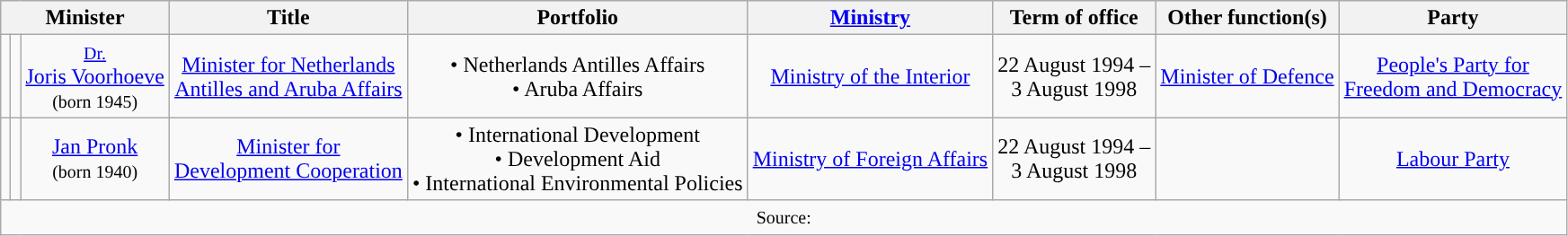<table class="wikitable" style="text-align:center">
<tr>
<th colspan=3>Minister</th>
<th>Title</th>
<th>Portfolio</th>
<th><a href='#'>Ministry</a></th>
<th>Term of office</th>
<th>Other function(s)</th>
<th>Party</th>
</tr>
<tr>
<td style="background:"></td>
<td></td>
<td><small><a href='#'>Dr.</a></small> <br> <a href='#'>Joris Voorhoeve</a> <br> <small>(born 1945)</small></td>
<td><a href='#'>Minister for Netherlands <br> Antilles and Aruba Affairs</a></td>
<td>• Netherlands Antilles Affairs <br> • Aruba Affairs</td>
<td><a href='#'>Ministry of the Interior</a></td>
<td>22 August 1994 – <br> 3 August 1998</td>
<td><a href='#'>Minister of Defence</a></td>
<td><a href='#'>People's Party for <br> Freedom and Democracy</a></td>
</tr>
<tr>
<td style="background:"></td>
<td></td>
<td><a href='#'>Jan Pronk</a> <br> <small>(born 1940)</small></td>
<td><a href='#'>Minister for <br> Development Cooperation</a></td>
<td>• International Development <br> • Development Aid <br> • International Environmental Policies</td>
<td><a href='#'>Ministry of Foreign Affairs</a></td>
<td>22 August 1994 – <br> 3 August 1998</td>
<td></td>
<td><a href='#'>Labour Party</a></td>
</tr>
<tr>
<td colspan=9><small>Source:</small></td>
</tr>
</table>
